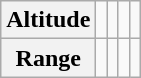<table class="wikitable">
<tr>
<th>Altitude</th>
<td></td>
<td></td>
<td></td>
<td></td>
</tr>
<tr>
<th>Range</th>
<td></td>
<td></td>
<td></td>
<td></td>
</tr>
</table>
